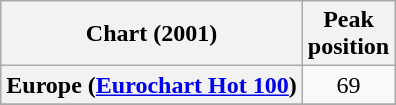<table class="wikitable sortable plainrowheaders" style="text-align:center">
<tr>
<th scope="col">Chart (2001)</th>
<th scope="col">Peak<br>position</th>
</tr>
<tr>
<th scope="row">Europe (<a href='#'>Eurochart Hot 100</a>)</th>
<td>69</td>
</tr>
<tr>
</tr>
<tr>
</tr>
<tr>
</tr>
<tr>
</tr>
</table>
